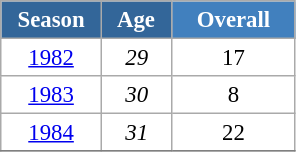<table class="wikitable" style="font-size:95%; text-align:center; border:grey solid 1px; border-collapse:collapse; background:#ffffff;">
<tr>
<th style="background-color:#369; color:white; width:60px;"> Season </th>
<th style="background-color:#369; color:white; width:40px;"> Age </th>
<th style="background-color:#4180be; color:white; width:75px;">Overall</th>
</tr>
<tr>
<td><a href='#'>1982</a></td>
<td><em>29</em></td>
<td>17</td>
</tr>
<tr>
<td><a href='#'>1983</a></td>
<td><em>30</em></td>
<td>8</td>
</tr>
<tr>
<td><a href='#'>1984</a></td>
<td><em>31</em></td>
<td>22</td>
</tr>
<tr>
</tr>
</table>
